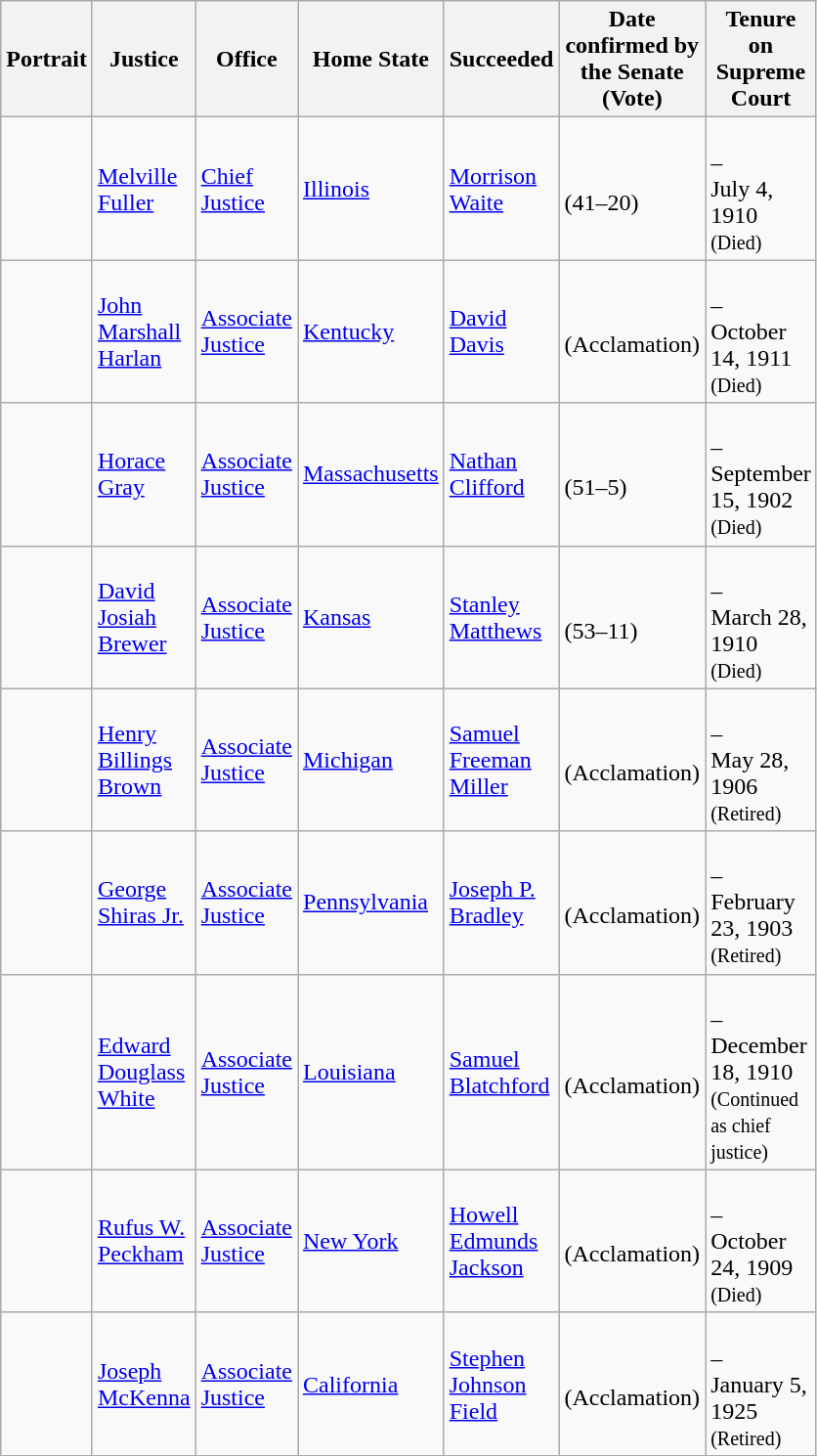<table class="wikitable sortable">
<tr>
<th scope="col" style="width: 10px;">Portrait</th>
<th scope="col" style="width: 10px;">Justice</th>
<th scope="col" style="width: 10px;">Office</th>
<th scope="col" style="width: 10px;">Home State</th>
<th scope="col" style="width: 10px;">Succeeded</th>
<th scope="col" style="width: 10px;">Date confirmed by the Senate<br>(Vote)</th>
<th scope="col" style="width: 10px;">Tenure on Supreme Court</th>
</tr>
<tr>
<td></td>
<td><a href='#'>Melville Fuller</a></td>
<td><a href='#'>Chief Justice</a></td>
<td><a href='#'>Illinois</a></td>
<td><a href='#'>Morrison Waite</a></td>
<td><br>(41–20)</td>
<td><br>–<br>July 4, 1910<br><small>(Died)</small></td>
</tr>
<tr>
<td></td>
<td><a href='#'>John Marshall Harlan</a></td>
<td><a href='#'>Associate Justice</a></td>
<td><a href='#'>Kentucky</a></td>
<td><a href='#'>David Davis</a></td>
<td><br>(Acclamation)</td>
<td><br>–<br>October 14, 1911<br><small>(Died)</small></td>
</tr>
<tr>
<td></td>
<td><a href='#'>Horace Gray</a></td>
<td><a href='#'>Associate Justice</a></td>
<td><a href='#'>Massachusetts</a></td>
<td><a href='#'>Nathan Clifford</a></td>
<td><br>(51–5)</td>
<td><br>–<br>September 15, 1902<br><small>(Died)</small></td>
</tr>
<tr>
<td></td>
<td><a href='#'>David Josiah Brewer</a></td>
<td><a href='#'>Associate Justice</a></td>
<td><a href='#'>Kansas</a></td>
<td><a href='#'>Stanley Matthews</a></td>
<td><br>(53–11)</td>
<td><br>–<br>March 28, 1910<br><small>(Died)</small></td>
</tr>
<tr>
<td></td>
<td><a href='#'>Henry Billings Brown</a></td>
<td><a href='#'>Associate Justice</a></td>
<td><a href='#'>Michigan</a></td>
<td><a href='#'>Samuel Freeman Miller</a></td>
<td><br>(Acclamation)</td>
<td><br>–<br>May 28, 1906<br><small>(Retired)</small></td>
</tr>
<tr>
<td></td>
<td><a href='#'>George Shiras Jr.</a></td>
<td><a href='#'>Associate Justice</a></td>
<td><a href='#'>Pennsylvania</a></td>
<td><a href='#'>Joseph P. Bradley</a></td>
<td><br>(Acclamation)</td>
<td><br>–<br>February 23, 1903<br><small>(Retired)</small></td>
</tr>
<tr>
<td></td>
<td><a href='#'>Edward Douglass White</a></td>
<td><a href='#'>Associate Justice</a></td>
<td><a href='#'>Louisiana</a></td>
<td><a href='#'>Samuel Blatchford</a></td>
<td><br>(Acclamation)</td>
<td><br>–<br>December 18, 1910<br><small><span>(Continued as chief justice)</span></small></td>
</tr>
<tr>
<td></td>
<td><a href='#'>Rufus W. Peckham</a></td>
<td><a href='#'>Associate Justice</a></td>
<td><a href='#'>New York</a></td>
<td><a href='#'>Howell Edmunds Jackson</a></td>
<td><br>(Acclamation)</td>
<td><br>–<br>October 24, 1909<br><small>(Died)</small></td>
</tr>
<tr>
<td></td>
<td><a href='#'>Joseph McKenna</a></td>
<td><a href='#'>Associate Justice</a></td>
<td><a href='#'>California</a></td>
<td><a href='#'>Stephen Johnson Field</a></td>
<td><br>(Acclamation)</td>
<td><br>–<br>January 5, 1925<br><small>(Retired)</small></td>
</tr>
<tr>
</tr>
</table>
